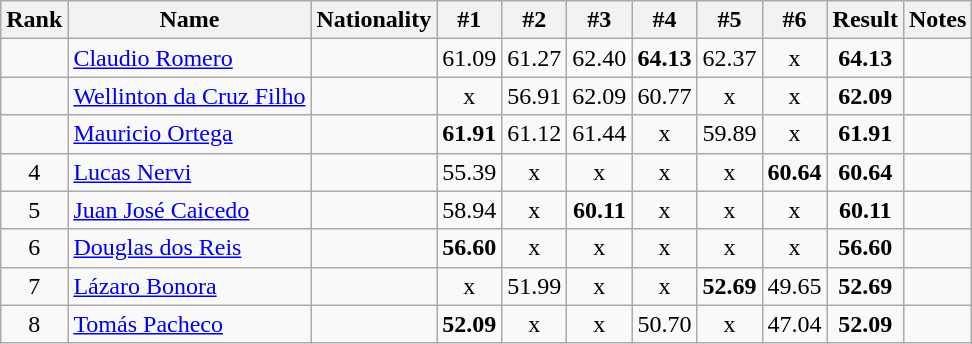<table class="wikitable sortable" style="text-align:center">
<tr>
<th>Rank</th>
<th>Name</th>
<th>Nationality</th>
<th>#1</th>
<th>#2</th>
<th>#3</th>
<th>#4</th>
<th>#5</th>
<th>#6</th>
<th>Result</th>
<th>Notes</th>
</tr>
<tr>
<td></td>
<td align=left><a href='#'>Claudio Romero</a></td>
<td align=left></td>
<td>61.09</td>
<td>61.27</td>
<td>62.40</td>
<td><strong>64.13</strong></td>
<td>62.37</td>
<td>x</td>
<td><strong>64.13</strong></td>
<td></td>
</tr>
<tr>
<td></td>
<td align=left><a href='#'>Wellinton da Cruz Filho</a></td>
<td align=left></td>
<td>x</td>
<td>56.91</td>
<td>62.09</td>
<td>60.77</td>
<td>x</td>
<td>x</td>
<td><strong>62.09</strong></td>
<td></td>
</tr>
<tr>
<td></td>
<td align=left><a href='#'>Mauricio Ortega</a></td>
<td align=left></td>
<td><strong>61.91</strong></td>
<td>61.12</td>
<td>61.44</td>
<td>x</td>
<td>59.89</td>
<td>x</td>
<td><strong>61.91</strong></td>
<td></td>
</tr>
<tr>
<td>4</td>
<td align=left><a href='#'>Lucas Nervi</a></td>
<td align=left></td>
<td>55.39</td>
<td>x</td>
<td>x</td>
<td>x</td>
<td>x</td>
<td><strong>60.64</strong></td>
<td><strong>60.64</strong></td>
<td></td>
</tr>
<tr>
<td>5</td>
<td align=left><a href='#'>Juan José Caicedo</a></td>
<td align=left></td>
<td>58.94</td>
<td>x</td>
<td><strong>60.11</strong></td>
<td>x</td>
<td>x</td>
<td>x</td>
<td><strong>60.11</strong></td>
<td></td>
</tr>
<tr>
<td>6</td>
<td align=left><a href='#'>Douglas dos Reis</a></td>
<td align=left></td>
<td><strong>56.60</strong></td>
<td>x</td>
<td>x</td>
<td>x</td>
<td>x</td>
<td>x</td>
<td><strong>56.60</strong></td>
<td></td>
</tr>
<tr>
<td>7</td>
<td align=left><a href='#'>Lázaro Bonora</a></td>
<td align=left></td>
<td>x</td>
<td>51.99</td>
<td>x</td>
<td>x</td>
<td><strong>52.69</strong></td>
<td>49.65</td>
<td><strong>52.69</strong></td>
<td></td>
</tr>
<tr>
<td>8</td>
<td align=left><a href='#'>Tomás Pacheco</a></td>
<td align=left></td>
<td><strong>52.09</strong></td>
<td>x</td>
<td>x</td>
<td>50.70</td>
<td>x</td>
<td>47.04</td>
<td><strong>52.09</strong></td>
<td></td>
</tr>
</table>
